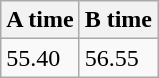<table class="wikitable" border="1" align="upright">
<tr>
<th>A time</th>
<th>B time</th>
</tr>
<tr>
<td>55.40</td>
<td>56.55</td>
</tr>
</table>
